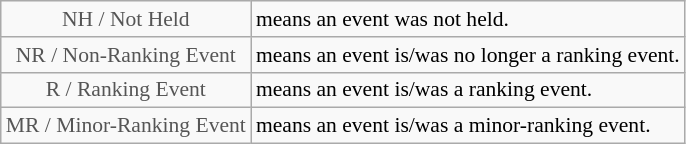<table class="wikitable" style="font-size:90%">
<tr>
<td style="text-align:center; color:#555555;" colspan="4">NH / Not Held</td>
<td>means an event was not held.</td>
</tr>
<tr>
<td style="text-align:center; color:#555555;" colspan="4">NR / Non-Ranking Event</td>
<td>means an event is/was no longer a ranking event.</td>
</tr>
<tr>
<td style="text-align:center; color:#555555;" colspan="4">R / Ranking Event</td>
<td>means an event is/was a ranking event.</td>
</tr>
<tr>
<td style="text-align:center; color:#555555;" colspan="4">MR / Minor-Ranking Event</td>
<td>means an event is/was a minor-ranking event.</td>
</tr>
</table>
